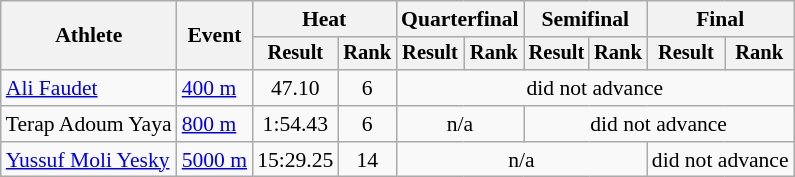<table class=wikitable style="font-size:90%">
<tr>
<th rowspan="2">Athlete</th>
<th rowspan="2">Event</th>
<th colspan="2">Heat</th>
<th colspan="2">Quarterfinal</th>
<th colspan="2">Semifinal</th>
<th colspan="2">Final</th>
</tr>
<tr style="font-size:95%">
<th>Result</th>
<th>Rank</th>
<th>Result</th>
<th>Rank</th>
<th>Result</th>
<th>Rank</th>
<th>Result</th>
<th>Rank</th>
</tr>
<tr align=center>
<td align=left><a href='#'>Ali Faudet</a></td>
<td align=left><a href='#'>400 m</a></td>
<td>47.10</td>
<td>6</td>
<td colspan=6>did not advance</td>
</tr>
<tr align=center>
<td align=left>Terap Adoum Yaya</td>
<td align=left><a href='#'>800 m</a></td>
<td>1:54.43</td>
<td>6</td>
<td colspan=2>n/a</td>
<td colspan=4>did not advance</td>
</tr>
<tr align=center>
<td align=left><a href='#'>Yussuf Moli Yesky</a></td>
<td align=left><a href='#'>5000 m</a></td>
<td>15:29.25</td>
<td>14</td>
<td colspan=4>n/a</td>
<td colspan=2>did not advance</td>
</tr>
</table>
